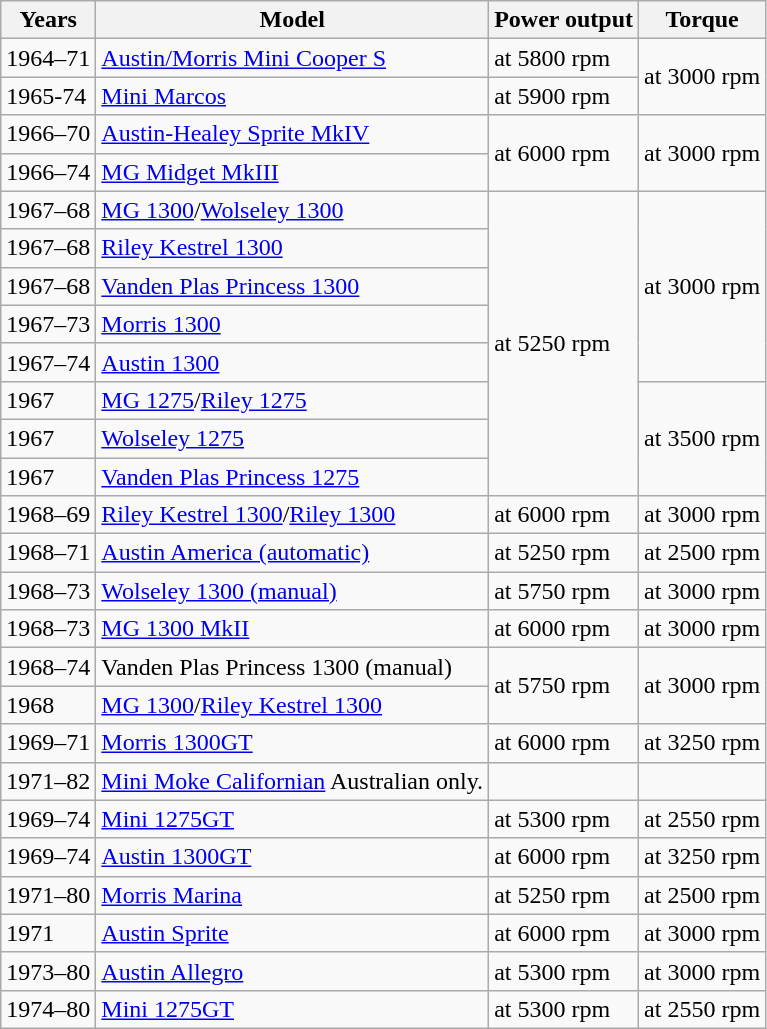<table class="wikitable">
<tr>
<th>Years</th>
<th>Model</th>
<th>Power output</th>
<th>Torque</th>
</tr>
<tr>
<td>1964–71</td>
<td><a href='#'>Austin/Morris Mini Cooper S</a></td>
<td> at 5800 rpm</td>
<td rowspan=2> at 3000 rpm</td>
</tr>
<tr>
<td>1965-74</td>
<td><a href='#'>Mini Marcos</a></td>
<td> at 5900 rpm</td>
</tr>
<tr>
<td>1966–70</td>
<td><a href='#'>Austin-Healey Sprite MkIV</a></td>
<td rowspan=2> at 6000 rpm</td>
<td rowspan=2> at 3000 rpm</td>
</tr>
<tr>
<td>1966–74</td>
<td><a href='#'>MG Midget MkIII</a></td>
</tr>
<tr>
<td>1967–68</td>
<td><a href='#'>MG 1300</a>/<a href='#'>Wolseley 1300</a></td>
<td rowspan=8> at 5250 rpm</td>
<td rowspan=5> at 3000 rpm</td>
</tr>
<tr>
<td>1967–68</td>
<td><a href='#'>Riley Kestrel 1300</a></td>
</tr>
<tr>
<td>1967–68</td>
<td><a href='#'>Vanden Plas Princess 1300</a></td>
</tr>
<tr>
<td>1967–73</td>
<td><a href='#'>Morris 1300</a></td>
</tr>
<tr>
<td>1967–74</td>
<td><a href='#'>Austin 1300</a></td>
</tr>
<tr>
<td>1967</td>
<td><a href='#'>MG 1275</a>/<a href='#'>Riley 1275</a></td>
<td rowspan=3> at 3500 rpm</td>
</tr>
<tr>
<td>1967</td>
<td><a href='#'>Wolseley 1275</a></td>
</tr>
<tr>
<td>1967</td>
<td><a href='#'>Vanden Plas Princess 1275</a></td>
</tr>
<tr>
<td>1968–69</td>
<td><a href='#'>Riley Kestrel 1300</a>/<a href='#'>Riley 1300</a></td>
<td> at 6000 rpm</td>
<td> at 3000 rpm</td>
</tr>
<tr>
<td>1968–71</td>
<td><a href='#'>Austin America (automatic)</a></td>
<td> at 5250 rpm</td>
<td> at 2500 rpm</td>
</tr>
<tr>
<td>1968–73</td>
<td><a href='#'>Wolseley 1300 (manual)</a></td>
<td> at 5750 rpm</td>
<td> at 3000 rpm</td>
</tr>
<tr>
<td>1968–73</td>
<td><a href='#'>MG 1300 MkII</a></td>
<td> at 6000 rpm</td>
<td> at 3000 rpm</td>
</tr>
<tr>
<td>1968–74</td>
<td>Vanden Plas Princess 1300 (manual)</td>
<td rowspan=2> at 5750 rpm</td>
<td rowspan=2> at 3000 rpm</td>
</tr>
<tr>
<td>1968</td>
<td><a href='#'>MG 1300</a>/<a href='#'>Riley Kestrel 1300</a></td>
</tr>
<tr>
<td>1969–71</td>
<td><a href='#'>Morris 1300GT</a></td>
<td> at 6000 rpm</td>
<td> at 3250 rpm</td>
</tr>
<tr>
<td>1971–82</td>
<td><a href='#'>Mini Moke Californian</a> Australian only.</td>
<td></td>
<td></td>
</tr>
<tr>
<td>1969–74</td>
<td><a href='#'>Mini 1275GT</a></td>
<td> at 5300 rpm</td>
<td> at 2550 rpm</td>
</tr>
<tr>
<td>1969–74</td>
<td><a href='#'>Austin 1300GT</a></td>
<td> at 6000 rpm</td>
<td> at 3250 rpm</td>
</tr>
<tr>
<td>1971–80</td>
<td><a href='#'>Morris Marina</a></td>
<td> at 5250 rpm</td>
<td> at 2500 rpm</td>
</tr>
<tr>
<td>1971</td>
<td><a href='#'>Austin Sprite</a></td>
<td> at 6000 rpm</td>
<td> at 3000 rpm</td>
</tr>
<tr>
<td>1973–80</td>
<td><a href='#'>Austin Allegro</a></td>
<td> at 5300 rpm</td>
<td> at 3000 rpm</td>
</tr>
<tr>
<td>1974–80</td>
<td><a href='#'>Mini 1275GT</a></td>
<td> at 5300 rpm</td>
<td> at 2550 rpm</td>
</tr>
</table>
